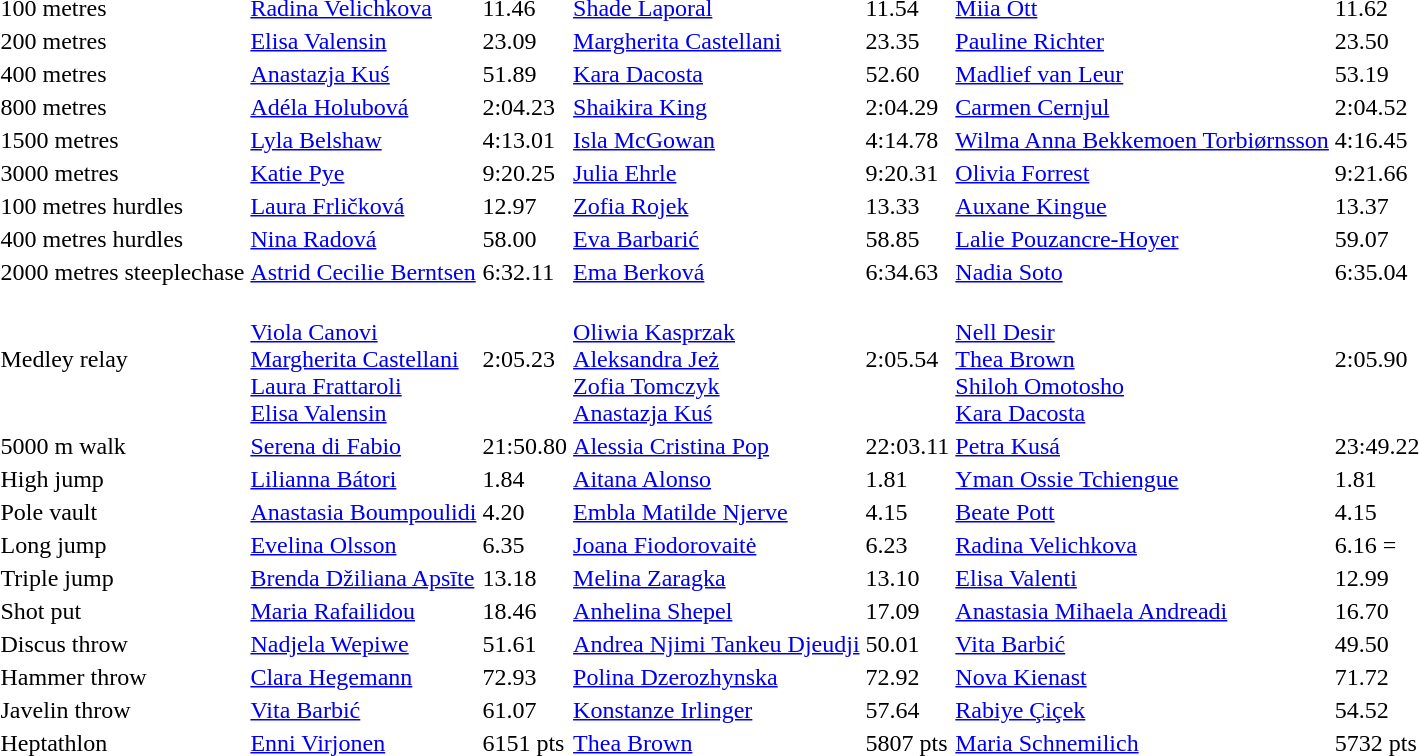<table>
<tr>
<td>100 metres</td>
<td><a href='#'>Radina Velichkova</a><br></td>
<td>11.46 </td>
<td><a href='#'>Shade Laporal</a><br></td>
<td>11.54 </td>
<td><a href='#'>Miia Ott</a><br></td>
<td>11.62</td>
</tr>
<tr>
<td>200 metres</td>
<td><a href='#'>Elisa Valensin</a><br></td>
<td>23.09 </td>
<td><a href='#'>Margherita Castellani</a> <br></td>
<td>23.35 </td>
<td><a href='#'>Pauline Richter</a><br></td>
<td>23.50 </td>
</tr>
<tr>
<td>400 metres</td>
<td><a href='#'>Anastazja Kuś</a><br></td>
<td>51.89 </td>
<td><a href='#'>Kara Dacosta</a> <br></td>
<td>52.60 </td>
<td><a href='#'>Madlief van Leur</a><br></td>
<td>53.19</td>
</tr>
<tr>
<td>800 metres</td>
<td><a href='#'>Adéla Holubová</a><br></td>
<td>2:04.23 </td>
<td><a href='#'>Shaikira King</a><br></td>
<td>2:04.29</td>
<td><a href='#'>Carmen Cernjul</a><br></td>
<td>2:04.52 </td>
</tr>
<tr>
<td>1500 metres</td>
<td><a href='#'>Lyla Belshaw</a><br></td>
<td>4:13.01 </td>
<td><a href='#'>Isla McGowan</a><br></td>
<td>4:14.78 </td>
<td><a href='#'>Wilma Anna Bekkemoen Torbiørnsson</a><br></td>
<td>4:16.45</td>
</tr>
<tr>
<td>3000 metres</td>
<td><a href='#'>Katie Pye</a><br></td>
<td>9:20.25 </td>
<td><a href='#'>Julia Ehrle</a><br></td>
<td>9:20.31 </td>
<td><a href='#'>Olivia Forrest</a><br></td>
<td>9:21.66 </td>
</tr>
<tr>
<td>100 metres hurdles</td>
<td><a href='#'>Laura Frličková</a><br></td>
<td>12.97</td>
<td><a href='#'>Zofia Rojek</a><br></td>
<td>13.33</td>
<td><a href='#'>Auxane Kingue</a><br></td>
<td>13.37 </td>
</tr>
<tr>
<td>400 metres hurdles</td>
<td><a href='#'>Nina Radová</a><br></td>
<td>58.00 </td>
<td><a href='#'>Eva Barbarić</a><br></td>
<td>58.85 </td>
<td><a href='#'>Lalie Pouzancre-Hoyer</a><br></td>
<td>59.07 </td>
</tr>
<tr>
<td>2000 metres steeplechase</td>
<td><a href='#'>Astrid Cecilie Berntsen</a><br></td>
<td>6:32.11 </td>
<td><a href='#'>Ema Berková</a><br></td>
<td>6:34.63 </td>
<td><a href='#'>Nadia Soto</a><br></td>
<td>6:35.04</td>
</tr>
<tr>
<td>Medley relay</td>
<td><br><a href='#'>Viola Canovi</a><br><a href='#'>Margherita Castellani</a><br><a href='#'>Laura Frattaroli</a><br><a href='#'>Elisa Valensin</a></td>
<td>2:05.23 </td>
<td><br><a href='#'>Oliwia Kasprzak</a><br><a href='#'>Aleksandra Jeż</a><br><a href='#'>Zofia Tomczyk</a><br><a href='#'>Anastazja Kuś</a></td>
<td>2:05.54 </td>
<td><br><a href='#'>Nell Desir</a><br><a href='#'>Thea Brown</a><br><a href='#'>Shiloh Omotosho</a><br><a href='#'>Kara Dacosta</a></td>
<td>2:05.90 </td>
</tr>
<tr>
<td>5000 m walk</td>
<td><a href='#'>Serena di Fabio</a><br></td>
<td>21:50.80 </td>
<td><a href='#'>Alessia Cristina Pop</a><br></td>
<td>22:03.11 </td>
<td><a href='#'>Petra Kusá</a><br></td>
<td>23:49.22 </td>
</tr>
<tr>
<td>High jump</td>
<td><a href='#'>Lilianna Bátori</a><br></td>
<td>1.84</td>
<td><a href='#'>Aitana Alonso</a><br></td>
<td>1.81 </td>
<td><a href='#'>Yman Ossie Tchiengue</a><br></td>
<td>1.81 </td>
</tr>
<tr>
<td>Pole vault</td>
<td><a href='#'>Anastasia Boumpoulidi</a><br></td>
<td>4.20</td>
<td><a href='#'>Embla Matilde Njerve</a><br></td>
<td>4.15 </td>
<td><a href='#'>Beate Pott</a><br></td>
<td>4.15 </td>
</tr>
<tr>
<td>Long jump</td>
<td><a href='#'>Evelina Olsson</a><br></td>
<td>6.35 </td>
<td><a href='#'>Joana Fiodorovaitė</a><br></td>
<td>6.23 </td>
<td><a href='#'>Radina Velichkova</a><br></td>
<td>6.16 =</td>
</tr>
<tr>
<td>Triple jump</td>
<td><a href='#'>Brenda Džiliana Apsīte</a><br></td>
<td>13.18</td>
<td><a href='#'>Melina Zaragka</a><br></td>
<td>13.10</td>
<td><a href='#'>Elisa Valenti</a><br></td>
<td>12.99</td>
</tr>
<tr>
<td>Shot put</td>
<td><a href='#'>Maria Rafailidou</a><br></td>
<td>18.46</td>
<td><a href='#'>Anhelina Shepel</a><br></td>
<td>17.09</td>
<td><a href='#'>Anastasia Mihaela Andreadi</a><br></td>
<td>16.70</td>
</tr>
<tr>
<td>Discus throw</td>
<td><a href='#'>Nadjela Wepiwe</a><br></td>
<td>51.61</td>
<td><a href='#'>Andrea Njimi Tankeu Djeudji</a><br></td>
<td>50.01</td>
<td><a href='#'>Vita Barbić</a><br></td>
<td>49.50 </td>
</tr>
<tr>
<td>Hammer throw</td>
<td><a href='#'>Clara Hegemann</a><br></td>
<td>72.93 </td>
<td><a href='#'>Polina Dzerozhynska</a><br></td>
<td>72.92 </td>
<td><a href='#'>Nova Kienast</a><br></td>
<td>71.72</td>
</tr>
<tr>
<td>Javelin throw</td>
<td><a href='#'>Vita Barbić</a><br></td>
<td>61.07 </td>
<td><a href='#'>Konstanze Irlinger</a><br></td>
<td>57.64 </td>
<td><a href='#'>Rabiye Çiçek</a><br></td>
<td>54.52 </td>
</tr>
<tr>
<td>Heptathlon</td>
<td><a href='#'>Enni Virjonen</a><br></td>
<td>6151 pts</td>
<td><a href='#'>Thea Brown</a><br></td>
<td>5807 pts</td>
<td><a href='#'>Maria Schnemilich</a><br></td>
<td>5732 pts</td>
</tr>
</table>
